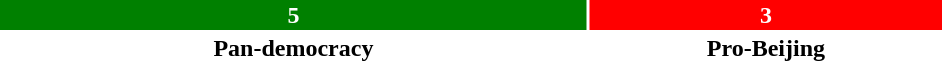<table style="width:50%; text-align:center;">
<tr style="color:white;">
<td style="background:green; width:62.5%;"><strong>5</strong></td>
<td style="background:red; width:37.5%;"><strong>3</strong></td>
</tr>
<tr>
<td><span><strong>Pan-democracy</strong></span></td>
<td><span><strong>Pro-Beijing</strong></span></td>
</tr>
</table>
